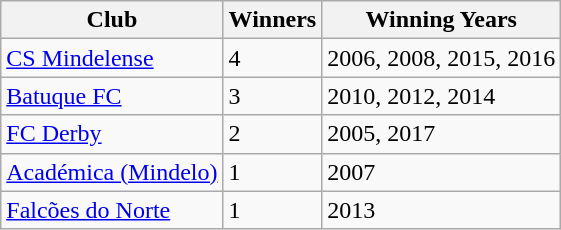<table class="wikitable">
<tr>
<th>Club</th>
<th>Winners</th>
<th>Winning Years</th>
</tr>
<tr>
<td><a href='#'>CS Mindelense</a></td>
<td>4</td>
<td>2006, 2008, 2015, 2016</td>
</tr>
<tr>
<td><a href='#'>Batuque FC</a></td>
<td>3</td>
<td>2010, 2012, 2014</td>
</tr>
<tr>
<td><a href='#'>FC Derby</a></td>
<td>2</td>
<td>2005, 2017</td>
</tr>
<tr>
<td><a href='#'>Académica (Mindelo)</a></td>
<td>1</td>
<td>2007</td>
</tr>
<tr>
<td><a href='#'>Falcões do Norte</a></td>
<td>1</td>
<td>2013</td>
</tr>
</table>
